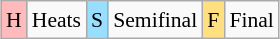<table class="wikitable" style="margin:0.5em auto; font-size:90%; line-height:1.25em; text-align:center;">
<tr>
<td style="background-color:#FFBBBB;">H</td>
<td>Heats</td>
<td style="background-color:#97DEFF;">S</td>
<td>Semifinal</td>
<td style="background-color:#FFDF80;">F</td>
<td>Final</td>
</tr>
</table>
